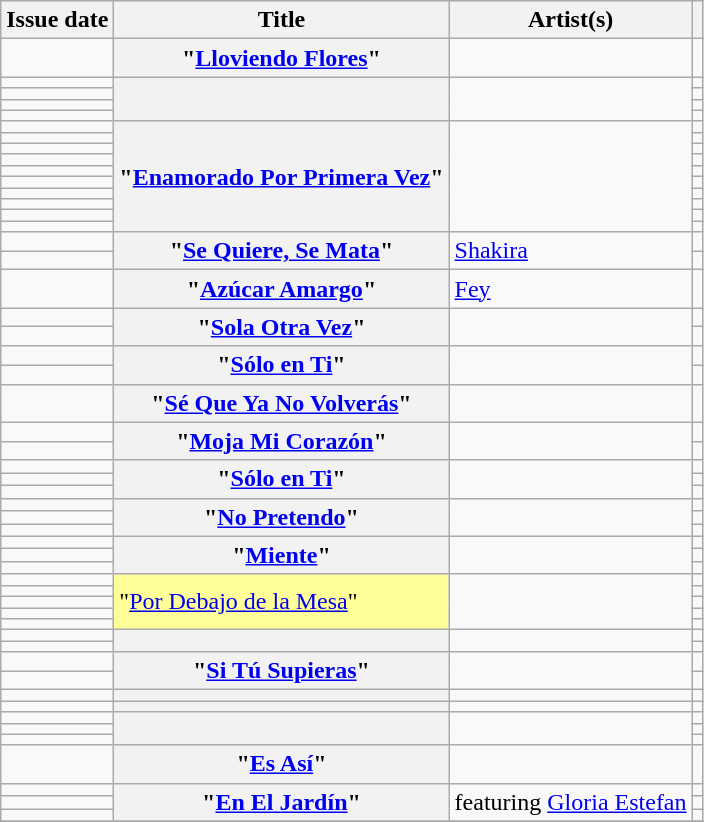<table class="wikitable sortable plainrowheaders">
<tr>
<th scope=col>Issue date</th>
<th scope=col>Title</th>
<th scope=col>Artist(s)</th>
<th scope=col class=unsortable></th>
</tr>
<tr>
<td></td>
<th scope=row>"<a href='#'>Lloviendo Flores</a>"</th>
<td></td>
<td style="text-align: center;"></td>
</tr>
<tr>
<td></td>
<th scope=row  rowspan="4"></th>
<td rowspan="4"></td>
<td style="text-align: center;"></td>
</tr>
<tr>
<td></td>
<td style="text-align: center;"></td>
</tr>
<tr>
<td></td>
<td style="text-align: center;"></td>
</tr>
<tr>
<td></td>
<td style="text-align: center;"></td>
</tr>
<tr>
<td></td>
<th scope=row  rowspan="10">"<a href='#'>Enamorado Por Primera Vez</a>"</th>
<td rowspan="10"></td>
<td style="text-align: center;"></td>
</tr>
<tr>
<td></td>
<td style="text-align: center;"></td>
</tr>
<tr>
<td></td>
<td style="text-align: center;"></td>
</tr>
<tr>
<td></td>
<td style="text-align: center;"></td>
</tr>
<tr>
<td></td>
<td style="text-align: center;"></td>
</tr>
<tr>
<td></td>
<td style="text-align: center;"></td>
</tr>
<tr>
<td></td>
<td style="text-align: center;"></td>
</tr>
<tr>
<td></td>
<td style="text-align: center;"></td>
</tr>
<tr>
<td></td>
<td style="text-align: center;"></td>
</tr>
<tr>
<td></td>
<td style="text-align: center;"></td>
</tr>
<tr>
<td></td>
<th scope=row  rowspan="2">"<a href='#'>Se Quiere, Se Mata</a>"</th>
<td rowspan="2"><a href='#'>Shakira</a></td>
<td style="text-align: center;"></td>
</tr>
<tr>
<td></td>
<td style="text-align: center;"></td>
</tr>
<tr>
<td></td>
<th scope=row>"<a href='#'>Azúcar Amargo</a>"</th>
<td><a href='#'>Fey</a></td>
<td style="text-align: center;"></td>
</tr>
<tr>
<td></td>
<th scope=row  rowspan="2">"<a href='#'>Sola Otra Vez</a>"</th>
<td rowspan="2"></td>
<td style="text-align: center;"></td>
</tr>
<tr>
<td></td>
<td style="text-align: center;"></td>
</tr>
<tr>
<td></td>
<th scope=row  rowspan="2">"<a href='#'>Sólo en Ti</a>"</th>
<td rowspan="2"></td>
<td style="text-align: center;"></td>
</tr>
<tr>
<td></td>
<td style="text-align: center;"></td>
</tr>
<tr>
<td></td>
<th scope=row>"<a href='#'>Sé Que Ya No Volverás</a>"</th>
<td></td>
<td style="text-align: center;"></td>
</tr>
<tr>
<td></td>
<th scope=row  rowspan="2">"<a href='#'>Moja Mi Corazón</a>"</th>
<td rowspan="2"></td>
<td style="text-align: center;"></td>
</tr>
<tr>
<td></td>
<td style="text-align: center;"></td>
</tr>
<tr>
<td></td>
<th scope=row  rowspan="3">"<a href='#'>Sólo en Ti</a>"</th>
<td rowspan="3"></td>
<td style="text-align: center;"></td>
</tr>
<tr>
<td></td>
<td style="text-align: center;"></td>
</tr>
<tr>
<td></td>
<td style="text-align: center;"></td>
</tr>
<tr>
<td></td>
<th scope=row  rowspan="3">"<a href='#'>No Pretendo</a>"</th>
<td rowspan="3"></td>
<td style="text-align: center;"></td>
</tr>
<tr>
<td></td>
<td style="text-align: center;"></td>
</tr>
<tr>
<td></td>
<td style="text-align: center;"></td>
</tr>
<tr>
<td></td>
<th scope=row  rowspan="3">"<a href='#'>Miente</a>"</th>
<td rowspan="3"></td>
<td style="text-align: center;"></td>
</tr>
<tr>
<td></td>
<td style="text-align: center;"></td>
</tr>
<tr>
<td></td>
<td style="text-align: center;"></td>
</tr>
<tr>
<td></td>
<td bgcolor=#FFFF99 rowspan="5">"<a href='#'>Por Debajo de la Mesa</a>"  </td>
<td rowspan="5"></td>
<td style="text-align: center;"></td>
</tr>
<tr>
<td></td>
<td style="text-align: center;"></td>
</tr>
<tr>
<td></td>
<td style="text-align: center;"></td>
</tr>
<tr>
<td></td>
<td style="text-align: center;"></td>
</tr>
<tr>
<td></td>
<td style="text-align: center;"></td>
</tr>
<tr>
<td></td>
<th scope=row  rowspan="2"></th>
<td rowspan="2"></td>
<td style="text-align: center;"></td>
</tr>
<tr>
<td></td>
<td style="text-align: center;"></td>
</tr>
<tr>
<td></td>
<th scope=row  rowspan="2">"<a href='#'>Si Tú Supieras</a>"</th>
<td rowspan="2"></td>
<td style="text-align: center;"></td>
</tr>
<tr>
<td></td>
<td style="text-align: center;"></td>
</tr>
<tr>
<td></td>
<th scope=row></th>
<td></td>
<td style="text-align: center;"></td>
</tr>
<tr>
<td></td>
<th scope=row></th>
<td></td>
<td style="text-align: center;"></td>
</tr>
<tr>
<td></td>
<th scope=row  rowspan="3"></th>
<td rowspan="3"></td>
<td style="text-align: center;"></td>
</tr>
<tr>
<td></td>
<td style="text-align: center;"></td>
</tr>
<tr>
<td></td>
<td style="text-align: center;"></td>
</tr>
<tr>
<td></td>
<th scope=row>"<a href='#'>Es Así</a>"</th>
<td></td>
<td style="text-align: center;"></td>
</tr>
<tr>
<td></td>
<th scope=row  rowspan="3">"<a href='#'>En El Jardín</a>"</th>
<td rowspan="3"> featuring <a href='#'>Gloria Estefan</a></td>
<td style="text-align: center;"></td>
</tr>
<tr>
<td></td>
<td style="text-align: center;"></td>
</tr>
<tr>
<td></td>
<td style="text-align: center;"></td>
</tr>
<tr>
</tr>
</table>
